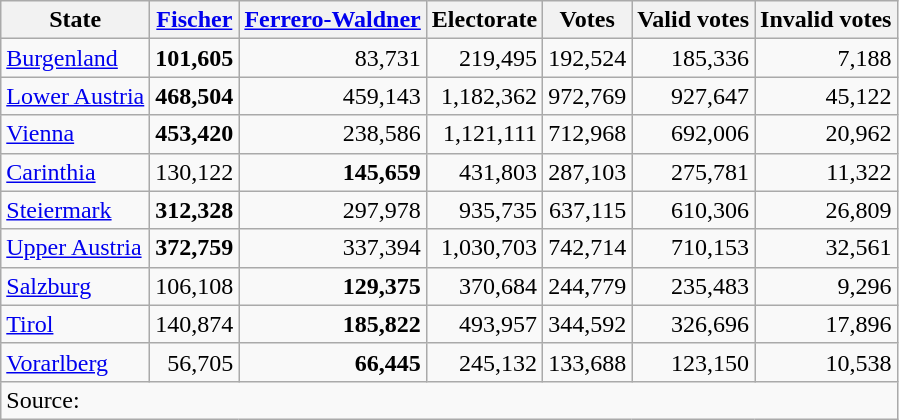<table class="wikitable sortable" style=text-align:right>
<tr>
<th align=left>State</th>
<th align=left><a href='#'>Fischer</a></th>
<th align=left><a href='#'>Ferrero-Waldner</a></th>
<th align=left>Electorate</th>
<th align=left>Votes</th>
<th align=left>Valid votes</th>
<th align=left>Invalid votes</th>
</tr>
<tr>
<td align=left><a href='#'>Burgenland</a></td>
<td><strong>101,605</strong></td>
<td>83,731</td>
<td>219,495</td>
<td>192,524</td>
<td>185,336</td>
<td>7,188</td>
</tr>
<tr>
<td align=left><a href='#'>Lower Austria</a></td>
<td><strong>468,504</strong></td>
<td>459,143</td>
<td>1,182,362</td>
<td>972,769</td>
<td>927,647</td>
<td>45,122</td>
</tr>
<tr>
<td align=left><a href='#'>Vienna</a></td>
<td><strong>453,420</strong></td>
<td>238,586</td>
<td>1,121,111</td>
<td>712,968</td>
<td>692,006</td>
<td>20,962</td>
</tr>
<tr>
<td align=left><a href='#'>Carinthia</a></td>
<td>130,122</td>
<td><strong>145,659</strong></td>
<td>431,803</td>
<td>287,103</td>
<td>275,781</td>
<td>11,322</td>
</tr>
<tr>
<td align=left><a href='#'>Steiermark</a></td>
<td><strong>312,328</strong></td>
<td>297,978</td>
<td>935,735</td>
<td>637,115</td>
<td>610,306</td>
<td>26,809</td>
</tr>
<tr>
<td align=left><a href='#'>Upper Austria</a></td>
<td><strong>372,759</strong></td>
<td>337,394</td>
<td>1,030,703</td>
<td>742,714</td>
<td>710,153</td>
<td>32,561</td>
</tr>
<tr>
<td align=left><a href='#'>Salzburg</a></td>
<td>106,108</td>
<td><strong>129,375</strong></td>
<td>370,684</td>
<td>244,779</td>
<td>235,483</td>
<td>9,296</td>
</tr>
<tr>
<td align=left><a href='#'>Tirol</a></td>
<td>140,874</td>
<td><strong>185,822</strong></td>
<td>493,957</td>
<td>344,592</td>
<td>326,696</td>
<td>17,896</td>
</tr>
<tr>
<td align=left><a href='#'>Vorarlberg</a></td>
<td>56,705</td>
<td><strong>66,445</strong></td>
<td>245,132</td>
<td>133,688</td>
<td>123,150</td>
<td>10,538</td>
</tr>
<tr>
<td align=left colspan=9>Source:  </td>
</tr>
</table>
